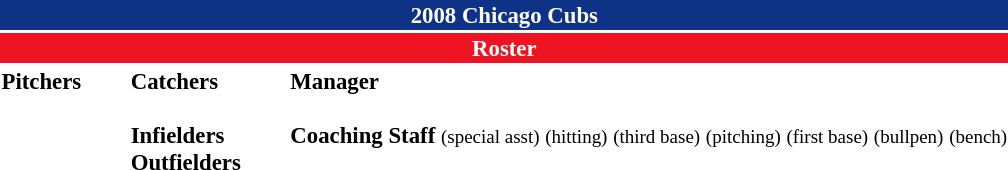<table class="toccolours" style="font-size: 95%;">
<tr>
<th colspan="10" style="background-color: #0e3386; color: white; text-align: center;">2008 Chicago Cubs</th>
</tr>
<tr>
<td colspan="10" style="background-color: #EE1422; color: white; text-align: center;"><strong>Roster</strong></td>
</tr>
<tr>
<td valign="top"><strong>Pitchers</strong><br>





















</td>
<td width="25px"></td>
<td valign="top"><strong>Catchers</strong><br>

<br><strong>Infielders</strong>







<br><strong>Outfielders</strong>







</td>
<td width="25px"></td>
<td valign="top"><strong>Manager</strong><br><br><strong>Coaching Staff</strong>
 <small>(special asst)</small>
 <small>(hitting)</small>
 <small>(third base)</small>
 <small>(pitching)</small>
 <small>(first base)</small>
 <small>(bullpen)</small>
 <small>(bench)</small></td>
</tr>
</table>
